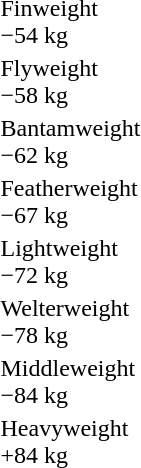<table>
<tr>
<td rowspan=2>Finweight<br>−54 kg</td>
<td rowspan=2></td>
<td rowspan=2></td>
<td></td>
</tr>
<tr>
<td></td>
</tr>
<tr>
<td rowspan=2>Flyweight<br>−58 kg</td>
<td rowspan=2></td>
<td rowspan=2></td>
<td></td>
</tr>
<tr>
<td></td>
</tr>
<tr>
<td rowspan=2>Bantamweight<br>−62 kg</td>
<td rowspan=2></td>
<td rowspan=2></td>
<td></td>
</tr>
<tr>
<td></td>
</tr>
<tr>
<td rowspan=2>Featherweight<br>−67 kg</td>
<td rowspan=2></td>
<td rowspan=2></td>
<td></td>
</tr>
<tr>
<td></td>
</tr>
<tr>
<td rowspan=2>Lightweight<br>−72 kg</td>
<td rowspan=2></td>
<td rowspan=2></td>
<td></td>
</tr>
<tr>
<td></td>
</tr>
<tr>
<td rowspan=2>Welterweight<br>−78 kg</td>
<td rowspan=2></td>
<td rowspan=2></td>
<td></td>
</tr>
<tr>
<td></td>
</tr>
<tr>
<td rowspan=2>Middleweight<br>−84 kg</td>
<td rowspan=2></td>
<td rowspan=2></td>
<td></td>
</tr>
<tr>
<td></td>
</tr>
<tr>
<td rowspan=2>Heavyweight<br>+84 kg</td>
<td rowspan=2></td>
<td rowspan=2></td>
<td></td>
</tr>
<tr>
<td></td>
</tr>
</table>
